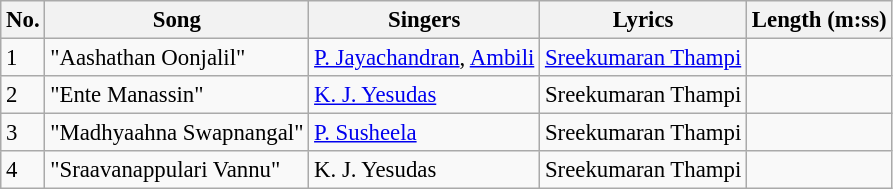<table class="wikitable" style="font-size:95%;">
<tr>
<th>No.</th>
<th>Song</th>
<th>Singers</th>
<th>Lyrics</th>
<th>Length (m:ss)</th>
</tr>
<tr>
<td>1</td>
<td>"Aashathan Oonjalil"</td>
<td><a href='#'>P. Jayachandran</a>, <a href='#'>Ambili</a></td>
<td><a href='#'>Sreekumaran Thampi</a></td>
<td></td>
</tr>
<tr>
<td>2</td>
<td>"Ente Manassin"</td>
<td><a href='#'>K. J. Yesudas</a></td>
<td>Sreekumaran Thampi</td>
<td></td>
</tr>
<tr>
<td>3</td>
<td>"Madhyaahna Swapnangal"</td>
<td><a href='#'>P. Susheela</a></td>
<td>Sreekumaran Thampi</td>
<td></td>
</tr>
<tr>
<td>4</td>
<td>"Sraavanappulari Vannu"</td>
<td>K. J. Yesudas</td>
<td>Sreekumaran Thampi</td>
<td></td>
</tr>
</table>
